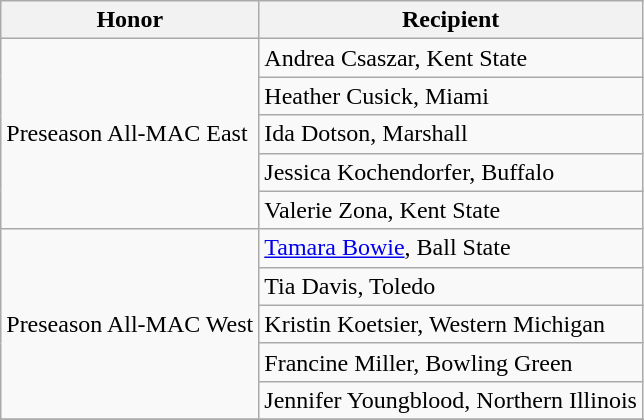<table class="wikitable" border="1">
<tr>
<th>Honor</th>
<th>Recipient</th>
</tr>
<tr>
<td rowspan=5 valign=middle>Preseason All-MAC East</td>
<td>Andrea Csaszar, Kent State</td>
</tr>
<tr>
<td>Heather Cusick, Miami</td>
</tr>
<tr>
<td>Ida Dotson, Marshall</td>
</tr>
<tr>
<td>Jessica Kochendorfer, Buffalo</td>
</tr>
<tr>
<td>Valerie Zona, Kent State</td>
</tr>
<tr>
<td rowspan=5 valign=middle>Preseason All-MAC West</td>
<td><a href='#'>Tamara Bowie</a>, Ball State</td>
</tr>
<tr>
<td>Tia Davis, Toledo</td>
</tr>
<tr>
<td>Kristin Koetsier, Western Michigan</td>
</tr>
<tr>
<td>Francine Miller, Bowling Green</td>
</tr>
<tr>
<td>Jennifer Youngblood, Northern Illinois</td>
</tr>
<tr>
</tr>
</table>
